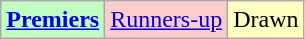<table class="wikitable">
<tr>
<td style=background:#C0FFC0><strong><a href='#'>Premiers</a></strong></td>
<td style=background:#fcc><a href='#'>Runners-up</a></td>
<td style=background:#FFFFC0>Drawn</td>
</tr>
</table>
